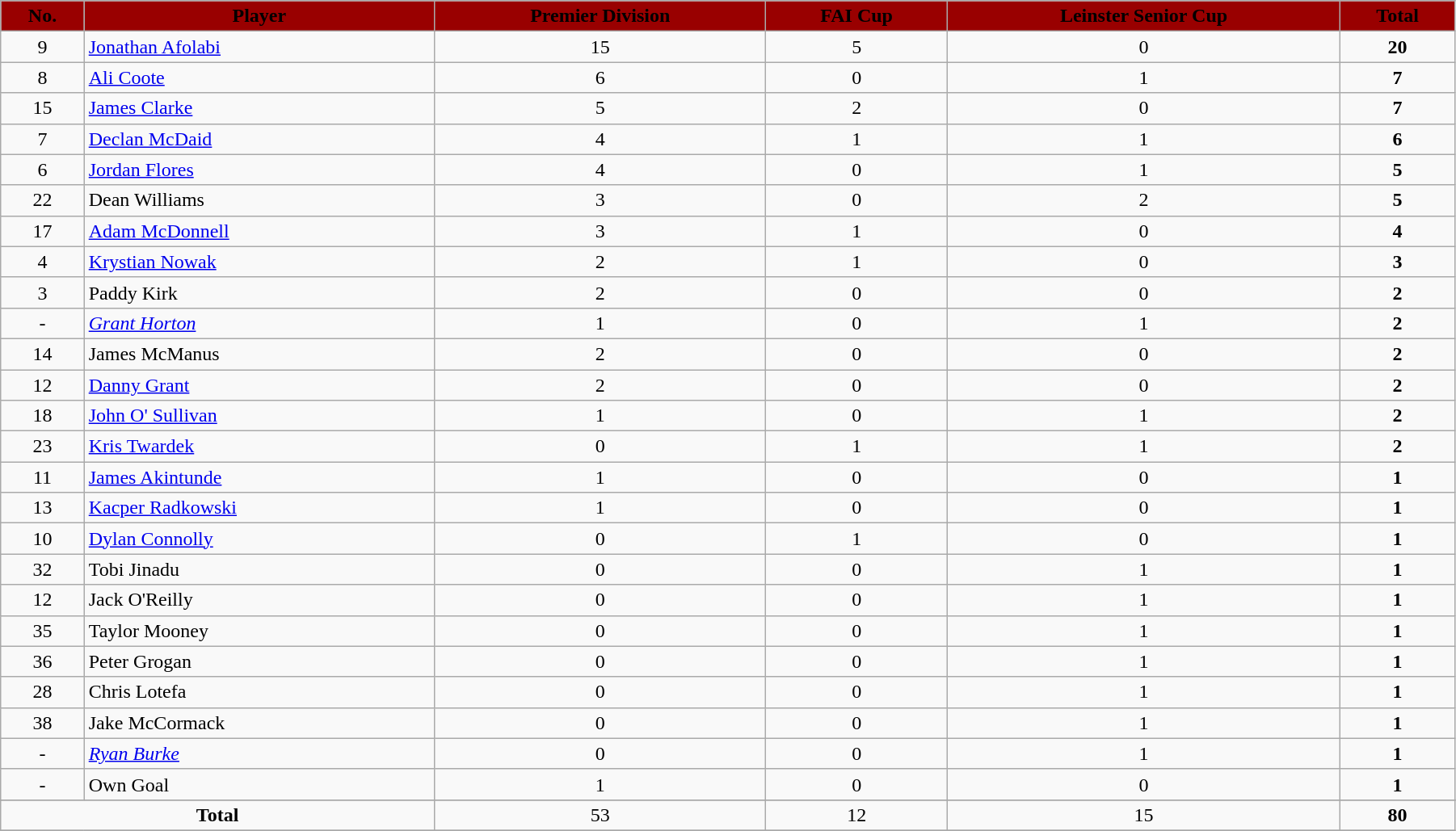<table class="wikitable" style="text-align:center;width:95%;">
<tr>
<th style=background:#990000;color:#000000>No.</th>
<th style=background:#990000;color:#000000>Player</th>
<th style=background:#990000;color:#000000>Premier Division</th>
<th style=background:#990000;color:#000000>FAI Cup</th>
<th style=background:#990000;color:#000000>Leinster Senior Cup</th>
<th style=background:#990000;color:#000000>Total</th>
</tr>
<tr>
<td>9</td>
<td align=left> <a href='#'>Jonathan Afolabi</a></td>
<td>15</td>
<td>5</td>
<td>0</td>
<td><strong>20</strong></td>
</tr>
<tr>
<td>8</td>
<td align=left> <a href='#'>Ali Coote</a></td>
<td>6</td>
<td>0</td>
<td>1</td>
<td><strong>7</strong></td>
</tr>
<tr>
<td>15</td>
<td align=left> <a href='#'>James Clarke</a></td>
<td>5</td>
<td>2</td>
<td>0</td>
<td><strong>7</strong></td>
</tr>
<tr>
<td>7</td>
<td align=left> <a href='#'>Declan McDaid</a></td>
<td>4</td>
<td>1</td>
<td>1</td>
<td><strong>6</strong></td>
</tr>
<tr>
<td>6</td>
<td align=left> <a href='#'>Jordan Flores</a></td>
<td>4</td>
<td>0</td>
<td>1</td>
<td><strong>5</strong></td>
</tr>
<tr>
<td>22</td>
<td align=left> Dean Williams</td>
<td>3</td>
<td>0</td>
<td>2</td>
<td><strong>5</strong></td>
</tr>
<tr>
<td>17</td>
<td align=left> <a href='#'>Adam McDonnell</a></td>
<td>3</td>
<td>1</td>
<td>0</td>
<td><strong>4</strong></td>
</tr>
<tr>
<td>4</td>
<td align=left> <a href='#'>Krystian Nowak</a></td>
<td>2</td>
<td>1</td>
<td>0</td>
<td><strong>3</strong></td>
</tr>
<tr>
<td>3</td>
<td align=left> Paddy Kirk</td>
<td>2</td>
<td>0</td>
<td>0</td>
<td><strong>2</strong></td>
</tr>
<tr>
<td><em>-</em></td>
<td align=left> <em><a href='#'>Grant Horton</a> </em></td>
<td>1</td>
<td>0</td>
<td>1</td>
<td><strong>2</strong></td>
</tr>
<tr>
<td>14</td>
<td align=left> James McManus</td>
<td>2</td>
<td>0</td>
<td>0</td>
<td><strong>2</strong></td>
</tr>
<tr>
<td>12</td>
<td align=left> <a href='#'>Danny Grant</a></td>
<td>2</td>
<td>0</td>
<td>0</td>
<td><strong>2</strong></td>
</tr>
<tr>
<td>18</td>
<td align=left><a href='#'>John O' Sullivan</a></td>
<td>1</td>
<td>0</td>
<td>1</td>
<td><strong>2</strong></td>
</tr>
<tr>
<td>23</td>
<td align=left> <a href='#'>Kris Twardek</a></td>
<td>0</td>
<td>1</td>
<td>1</td>
<td><strong>2</strong></td>
</tr>
<tr>
<td>11</td>
<td align=left> <a href='#'>James Akintunde</a></td>
<td>1</td>
<td>0</td>
<td>0</td>
<td><strong>1</strong></td>
</tr>
<tr>
<td>13</td>
<td align=left> <a href='#'>Kacper Radkowski</a></td>
<td>1</td>
<td>0</td>
<td>0</td>
<td><strong>1</strong></td>
</tr>
<tr>
<td>10</td>
<td align=left> <a href='#'>Dylan Connolly</a></td>
<td>0</td>
<td>1</td>
<td>0</td>
<td><strong>1</strong></td>
</tr>
<tr>
<td>32</td>
<td align=left> Tobi Jinadu</td>
<td>0</td>
<td>0</td>
<td>1</td>
<td><strong>1</strong></td>
</tr>
<tr>
<td>12</td>
<td align=left> Jack O'Reilly</td>
<td>0</td>
<td>0</td>
<td>1</td>
<td><strong>1</strong></td>
</tr>
<tr>
<td>35</td>
<td align=left> Taylor Mooney</td>
<td>0</td>
<td>0</td>
<td>1</td>
<td><strong>1</strong></td>
</tr>
<tr>
<td>36</td>
<td align=left> Peter Grogan</td>
<td>0</td>
<td>0</td>
<td>1</td>
<td><strong>1</strong></td>
</tr>
<tr>
<td>28</td>
<td align=left> Chris Lotefa</td>
<td>0</td>
<td>0</td>
<td>1</td>
<td><strong>1</strong></td>
</tr>
<tr>
<td>38</td>
<td align=left> Jake McCormack</td>
<td>0</td>
<td>0</td>
<td>1</td>
<td><strong>1</strong></td>
</tr>
<tr>
<td><em>-</em></td>
<td align=left><em><a href='#'>Ryan Burke</a></em></td>
<td>0</td>
<td>0</td>
<td>1</td>
<td><strong>1</strong></td>
</tr>
<tr>
<td><em>-</em></td>
<td align=left>Own Goal</td>
<td>1</td>
<td>0</td>
<td>0</td>
<td><strong>1</strong></td>
</tr>
<tr>
</tr>
<tr>
<td colspan=2><strong>Total</strong></td>
<td>53</td>
<td>12</td>
<td>15</td>
<td><strong>80</strong></td>
</tr>
<tr>
</tr>
</table>
